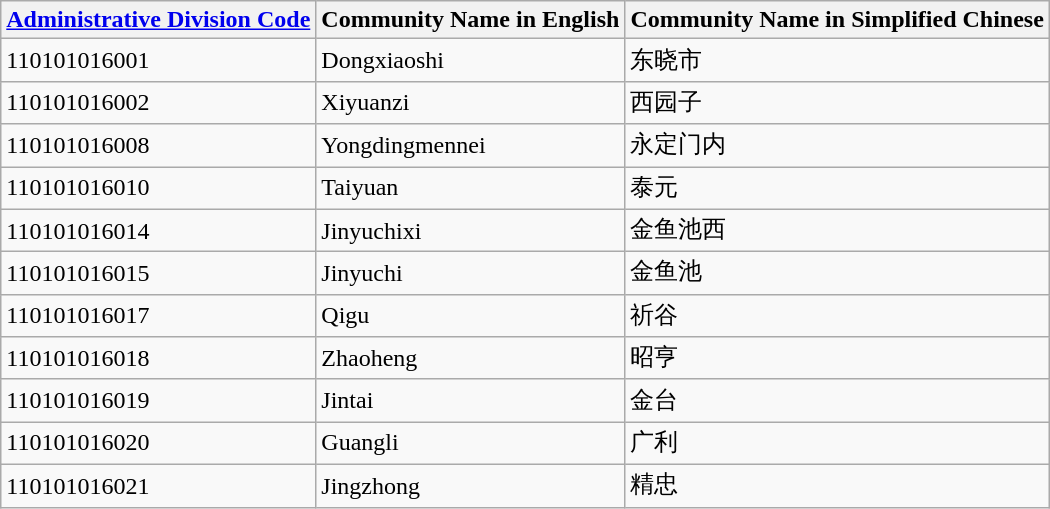<table class="wikitable sortable">
<tr>
<th><a href='#'>Administrative Division Code</a></th>
<th>Community Name in English</th>
<th>Community Name in Simplified Chinese</th>
</tr>
<tr>
<td>110101016001</td>
<td>Dongxiaoshi</td>
<td>东晓市</td>
</tr>
<tr>
<td>110101016002</td>
<td>Xiyuanzi</td>
<td>西园子</td>
</tr>
<tr>
<td>110101016008</td>
<td>Yongdingmennei</td>
<td>永定门内</td>
</tr>
<tr>
<td>110101016010</td>
<td>Taiyuan</td>
<td>泰元</td>
</tr>
<tr>
<td>110101016014</td>
<td>Jinyuchixi</td>
<td>金鱼池西</td>
</tr>
<tr>
<td>110101016015</td>
<td>Jinyuchi</td>
<td>金鱼池</td>
</tr>
<tr>
<td>110101016017</td>
<td>Qigu</td>
<td>祈谷</td>
</tr>
<tr>
<td>110101016018</td>
<td>Zhaoheng</td>
<td>昭亨</td>
</tr>
<tr>
<td>110101016019</td>
<td>Jintai</td>
<td>金台</td>
</tr>
<tr>
<td>110101016020</td>
<td>Guangli</td>
<td>广利</td>
</tr>
<tr>
<td>110101016021</td>
<td>Jingzhong</td>
<td>精忠</td>
</tr>
</table>
